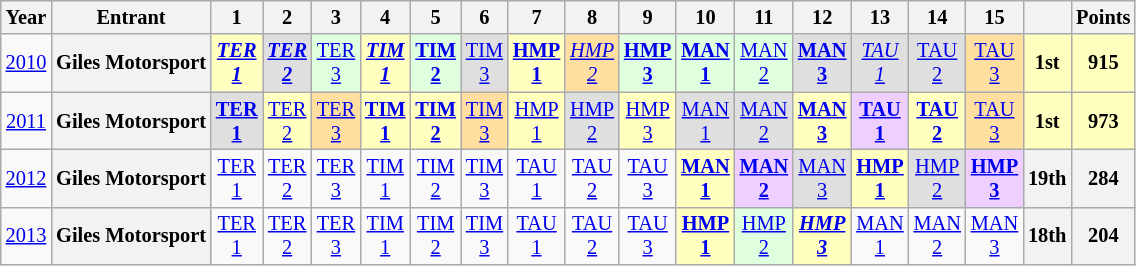<table class="wikitable" style="text-align:center; font-size:85%">
<tr>
<th>Year</th>
<th>Entrant</th>
<th>1</th>
<th>2</th>
<th>3</th>
<th>4</th>
<th>5</th>
<th>6</th>
<th>7</th>
<th>8</th>
<th>9</th>
<th>10</th>
<th>11</th>
<th>12</th>
<th>13</th>
<th>14</th>
<th>15</th>
<th></th>
<th>Points</th>
</tr>
<tr>
<td><a href='#'>2010</a></td>
<th nowrap>Giles Motorsport</th>
<td style="background:#FFFFBF;"><strong><em><a href='#'>TER<br>1</a></em></strong><br></td>
<td style="background:#DFDFDF;"><strong><em><a href='#'>TER<br>2</a></em></strong><br></td>
<td style="background:#DFFFDF;"><a href='#'>TER<br>3</a><br></td>
<td style="background:#FFFFBF;"><strong><em><a href='#'>TIM<br>1</a></em></strong><br></td>
<td style="background:#DFFFDF;"><strong><a href='#'>TIM<br>2</a></strong><br></td>
<td style="background:#DFDFDF;"><a href='#'>TIM<br>3</a><br></td>
<td style="background:#FFFFBF;"><strong><a href='#'>HMP<br>1</a></strong><br></td>
<td style="background:#FFDF9F;"><em><a href='#'>HMP<br>2</a></em><br></td>
<td style="background:#DFFFDF;"><strong><a href='#'>HMP<br>3</a></strong><br></td>
<td style="background:#DFFFDF;"><strong><a href='#'>MAN<br>1</a></strong><br></td>
<td style="background:#DFFFDF;"><a href='#'>MAN<br>2</a><br></td>
<td style="background:#DFDFDF;"><strong><a href='#'>MAN<br>3</a></strong><br></td>
<td style="background:#DFDFDF;"><em><a href='#'>TAU<br>1</a></em><br></td>
<td style="background:#DFDFDF;"><a href='#'>TAU<br>2</a><br></td>
<td style="background:#FFDF9F;"><a href='#'>TAU<br>3</a><br></td>
<th style="background:#FFFFBF;">1st</th>
<th style="background:#FFFFBF;">915</th>
</tr>
<tr>
<td><a href='#'>2011</a></td>
<th nowrap>Giles Motorsport</th>
<td style="background:#DFDFDF;"><strong><a href='#'>TER<br>1</a></strong><br></td>
<td style="background:#FFFFBF;"><a href='#'>TER<br>2</a><br></td>
<td style="background:#FFDF9F;"><a href='#'>TER<br>3</a><br></td>
<td style="background:#FFFFBF;"><strong><a href='#'>TIM<br>1</a></strong><br></td>
<td style="background:#FFFFBF;"><strong><a href='#'>TIM<br>2</a></strong><br></td>
<td style="background:#FFDF9F;"><a href='#'>TIM<br>3</a><br></td>
<td style="background:#FFFFBF;"><a href='#'>HMP<br>1</a><br></td>
<td style="background:#DFDFDF;"><a href='#'>HMP<br>2</a><br></td>
<td style="background:#FFFFBF;"><a href='#'>HMP<br>3</a><br></td>
<td style="background:#DFDFDF;"><a href='#'>MAN<br>1</a><br></td>
<td style="background:#DFDFDF;"><a href='#'>MAN<br>2</a><br></td>
<td style="background:#FFFFBF;"><strong><a href='#'>MAN<br>3</a></strong><br></td>
<td style="background:#EFCFFF;"><strong><a href='#'>TAU<br>1</a></strong><br></td>
<td style="background:#FFFFBF;"><strong><a href='#'>TAU<br>2</a></strong><br></td>
<td style="background:#FFDF9F;"><a href='#'>TAU<br>3</a><br></td>
<th style="background:#FFFFBF;">1st</th>
<th style="background:#FFFFBF;">973</th>
</tr>
<tr>
<td><a href='#'>2012</a></td>
<th nowrap>Giles Motorsport</th>
<td><a href='#'>TER<br>1</a></td>
<td><a href='#'>TER<br>2</a></td>
<td><a href='#'>TER<br>3</a></td>
<td><a href='#'>TIM<br>1</a></td>
<td><a href='#'>TIM<br>2</a></td>
<td><a href='#'>TIM<br>3</a></td>
<td><a href='#'>TAU<br>1</a></td>
<td><a href='#'>TAU<br>2</a></td>
<td><a href='#'>TAU<br>3</a></td>
<td style="background:#FFFFBF;"><strong><a href='#'>MAN<br>1</a></strong><br></td>
<td style="background:#EFCFFF;"><strong><a href='#'>MAN<br>2</a></strong><br></td>
<td style="background:#DFDFDF;"><a href='#'>MAN<br>3</a><br></td>
<td style="background:#FFFFBF;"><strong><a href='#'>HMP<br>1</a></strong><br></td>
<td style="background:#DFDFDF;"><a href='#'>HMP<br>2</a><br></td>
<td style="background:#EFCFFF;"><strong><a href='#'>HMP<br>3</a></strong><br></td>
<th>19th</th>
<th>284</th>
</tr>
<tr>
<td><a href='#'>2013</a></td>
<th nowrap>Giles Motorsport</th>
<td><a href='#'>TER<br>1</a></td>
<td><a href='#'>TER<br>2</a></td>
<td><a href='#'>TER<br>3</a></td>
<td><a href='#'>TIM<br>1</a></td>
<td><a href='#'>TIM<br>2</a></td>
<td><a href='#'>TIM<br>3</a></td>
<td><a href='#'>TAU<br>1</a></td>
<td><a href='#'>TAU<br>2</a></td>
<td><a href='#'>TAU<br>3</a></td>
<td style="background:#FFFFBF;"><strong><a href='#'>HMP<br>1</a></strong><br></td>
<td style="background:#DFFFDF;"><a href='#'>HMP<br>2</a><br></td>
<td style="background:#FFFFBF;"><strong><em><a href='#'>HMP<br>3</a></em></strong><br></td>
<td><a href='#'>MAN<br>1</a></td>
<td><a href='#'>MAN<br>2</a></td>
<td><a href='#'>MAN<br>3</a></td>
<th>18th</th>
<th>204</th>
</tr>
</table>
